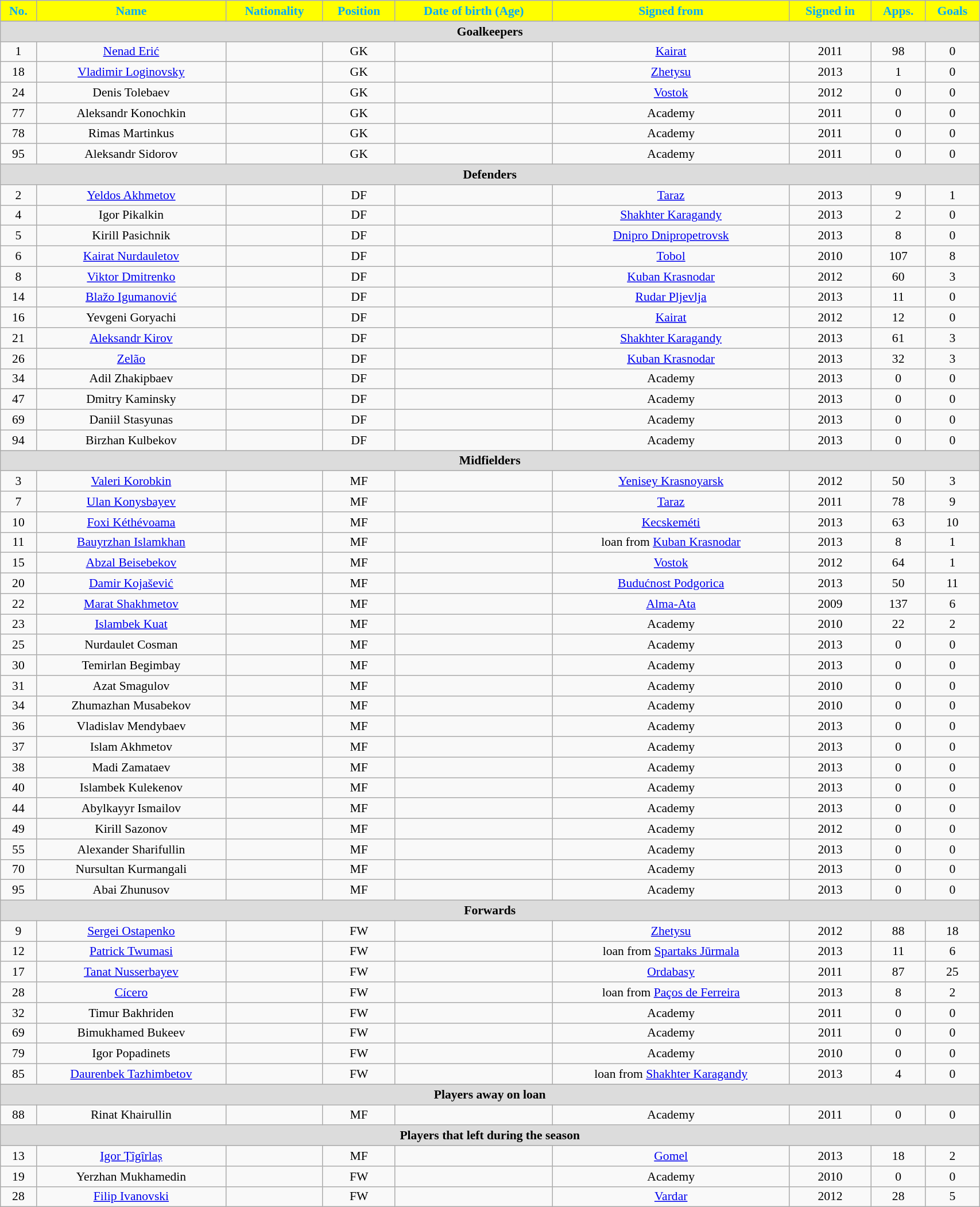<table class="wikitable"  style="text-align:center; font-size:90%; width:90%;">
<tr>
<th style="background:#ffff00; color:#00AAFF; text-align:center;">No.</th>
<th style="background:#ffff00; color:#00AAFF; text-align:center;">Name</th>
<th style="background:#ffff00; color:#00AAFF; text-align:center;">Nationality</th>
<th style="background:#ffff00; color:#00AAFF; text-align:center;">Position</th>
<th style="background:#ffff00; color:#00AAFF; text-align:center;">Date of birth (Age)</th>
<th style="background:#ffff00; color:#00AAFF; text-align:center;">Signed from</th>
<th style="background:#ffff00; color:#00AAFF; text-align:center;">Signed in</th>
<th style="background:#ffff00; color:#00AAFF; text-align:center;">Apps.</th>
<th style="background:#ffff00; color:#00AAFF; text-align:center;">Goals</th>
</tr>
<tr>
<th colspan="11"  style="background:#dcdcdc; text-align:center;">Goalkeepers</th>
</tr>
<tr>
<td>1</td>
<td><a href='#'>Nenad Erić</a></td>
<td></td>
<td>GK</td>
<td></td>
<td><a href='#'>Kairat</a></td>
<td>2011</td>
<td>98</td>
<td>0</td>
</tr>
<tr>
<td>18</td>
<td><a href='#'>Vladimir Loginovsky</a></td>
<td></td>
<td>GK</td>
<td></td>
<td><a href='#'>Zhetysu</a></td>
<td>2013</td>
<td>1</td>
<td>0</td>
</tr>
<tr>
<td>24</td>
<td>Denis Tolebaev</td>
<td></td>
<td>GK</td>
<td></td>
<td><a href='#'> Vostok</a></td>
<td>2012</td>
<td>0</td>
<td>0</td>
</tr>
<tr>
<td>77</td>
<td>Aleksandr Konochkin</td>
<td></td>
<td>GK</td>
<td></td>
<td>Academy</td>
<td>2011</td>
<td>0</td>
<td>0</td>
</tr>
<tr>
<td>78</td>
<td>Rimas Martinkus</td>
<td></td>
<td>GK</td>
<td></td>
<td>Academy</td>
<td>2011</td>
<td>0</td>
<td>0</td>
</tr>
<tr>
<td>95</td>
<td>Aleksandr Sidorov</td>
<td></td>
<td>GK</td>
<td></td>
<td>Academy</td>
<td>2011</td>
<td>0</td>
<td>0</td>
</tr>
<tr>
<th colspan="11"  style="background:#dcdcdc; text-align:center;">Defenders</th>
</tr>
<tr>
<td>2</td>
<td><a href='#'>Yeldos Akhmetov</a></td>
<td></td>
<td>DF</td>
<td></td>
<td><a href='#'>Taraz</a></td>
<td>2013</td>
<td>9</td>
<td>1</td>
</tr>
<tr>
<td>4</td>
<td>Igor Pikalkin</td>
<td></td>
<td>DF</td>
<td></td>
<td><a href='#'>Shakhter Karagandy</a></td>
<td>2013</td>
<td>2</td>
<td>0</td>
</tr>
<tr>
<td>5</td>
<td>Kirill Pasichnik</td>
<td></td>
<td>DF</td>
<td></td>
<td><a href='#'>Dnipro Dnipropetrovsk</a></td>
<td>2013</td>
<td>8</td>
<td>0</td>
</tr>
<tr>
<td>6</td>
<td><a href='#'>Kairat Nurdauletov</a></td>
<td></td>
<td>DF</td>
<td></td>
<td><a href='#'>Tobol</a></td>
<td>2010</td>
<td>107</td>
<td>8</td>
</tr>
<tr>
<td>8</td>
<td><a href='#'>Viktor Dmitrenko</a></td>
<td></td>
<td>DF</td>
<td></td>
<td><a href='#'>Kuban Krasnodar</a></td>
<td>2012</td>
<td>60</td>
<td>3</td>
</tr>
<tr>
<td>14</td>
<td><a href='#'>Blažo Igumanović</a></td>
<td></td>
<td>DF</td>
<td></td>
<td><a href='#'>Rudar Pljevlja</a></td>
<td>2013</td>
<td>11</td>
<td>0</td>
</tr>
<tr>
<td>16</td>
<td>Yevgeni Goryachi</td>
<td></td>
<td>DF</td>
<td></td>
<td><a href='#'>Kairat</a></td>
<td>2012</td>
<td>12</td>
<td>0</td>
</tr>
<tr>
<td>21</td>
<td><a href='#'>Aleksandr Kirov</a></td>
<td></td>
<td>DF</td>
<td></td>
<td><a href='#'>Shakhter Karagandy</a></td>
<td>2013</td>
<td>61</td>
<td>3</td>
</tr>
<tr>
<td>26</td>
<td><a href='#'>Zelão</a></td>
<td></td>
<td>DF</td>
<td></td>
<td><a href='#'>Kuban Krasnodar</a></td>
<td>2013</td>
<td>32</td>
<td>3</td>
</tr>
<tr>
<td>34</td>
<td>Adil Zhakipbaev</td>
<td></td>
<td>DF</td>
<td></td>
<td>Academy</td>
<td>2013</td>
<td>0</td>
<td>0</td>
</tr>
<tr>
<td>47</td>
<td>Dmitry Kaminsky</td>
<td></td>
<td>DF</td>
<td></td>
<td>Academy</td>
<td>2013</td>
<td>0</td>
<td>0</td>
</tr>
<tr>
<td>69</td>
<td>Daniil Stasyunas</td>
<td></td>
<td>DF</td>
<td></td>
<td>Academy</td>
<td>2013</td>
<td>0</td>
<td>0</td>
</tr>
<tr>
<td>94</td>
<td>Birzhan Kulbekov</td>
<td></td>
<td>DF</td>
<td></td>
<td>Academy</td>
<td>2013</td>
<td>0</td>
<td>0</td>
</tr>
<tr>
<th colspan="11"  style="background:#dcdcdc; text-align:center;">Midfielders</th>
</tr>
<tr>
<td>3</td>
<td><a href='#'>Valeri Korobkin</a></td>
<td></td>
<td>MF</td>
<td></td>
<td><a href='#'>Yenisey Krasnoyarsk</a></td>
<td>2012</td>
<td>50</td>
<td>3</td>
</tr>
<tr>
<td>7</td>
<td><a href='#'>Ulan Konysbayev</a></td>
<td></td>
<td>MF</td>
<td></td>
<td><a href='#'>Taraz</a></td>
<td>2011</td>
<td>78</td>
<td>9</td>
</tr>
<tr>
<td>10</td>
<td><a href='#'>Foxi Kéthévoama</a></td>
<td></td>
<td>MF</td>
<td></td>
<td><a href='#'>Kecskeméti</a></td>
<td>2013</td>
<td>63</td>
<td>10</td>
</tr>
<tr>
<td>11</td>
<td><a href='#'>Bauyrzhan Islamkhan</a></td>
<td></td>
<td>MF</td>
<td></td>
<td>loan from <a href='#'>Kuban Krasnodar</a></td>
<td>2013</td>
<td>8</td>
<td>1</td>
</tr>
<tr>
<td>15</td>
<td><a href='#'>Abzal Beisebekov</a></td>
<td></td>
<td>MF</td>
<td></td>
<td><a href='#'>Vostok</a></td>
<td>2012</td>
<td>64</td>
<td>1</td>
</tr>
<tr>
<td>20</td>
<td><a href='#'>Damir Kojašević</a></td>
<td></td>
<td>MF</td>
<td></td>
<td><a href='#'>Budućnost Podgorica</a></td>
<td>2013</td>
<td>50</td>
<td>11</td>
</tr>
<tr>
<td>22</td>
<td><a href='#'>Marat Shakhmetov</a></td>
<td></td>
<td>MF</td>
<td></td>
<td><a href='#'>Alma-Ata</a></td>
<td>2009</td>
<td>137</td>
<td>6</td>
</tr>
<tr>
<td>23</td>
<td><a href='#'>Islambek Kuat</a></td>
<td></td>
<td>MF</td>
<td></td>
<td>Academy</td>
<td>2010</td>
<td>22</td>
<td>2</td>
</tr>
<tr>
<td>25</td>
<td>Nurdaulet Cosman</td>
<td></td>
<td>MF</td>
<td></td>
<td>Academy</td>
<td>2013</td>
<td>0</td>
<td>0</td>
</tr>
<tr>
<td>30</td>
<td>Temirlan Begimbay</td>
<td></td>
<td>MF</td>
<td></td>
<td>Academy</td>
<td>2013</td>
<td>0</td>
<td>0</td>
</tr>
<tr>
<td>31</td>
<td>Azat Smagulov</td>
<td></td>
<td>MF</td>
<td></td>
<td>Academy</td>
<td>2010</td>
<td>0</td>
<td>0</td>
</tr>
<tr>
<td>34</td>
<td>Zhumazhan Musabekov</td>
<td></td>
<td>MF</td>
<td></td>
<td>Academy</td>
<td>2010</td>
<td>0</td>
<td>0</td>
</tr>
<tr>
<td>36</td>
<td>Vladislav Mendybaev</td>
<td></td>
<td>MF</td>
<td></td>
<td>Academy</td>
<td>2013</td>
<td>0</td>
<td>0</td>
</tr>
<tr>
<td>37</td>
<td>Islam Akhmetov</td>
<td></td>
<td>MF</td>
<td></td>
<td>Academy</td>
<td>2013</td>
<td>0</td>
<td>0</td>
</tr>
<tr>
<td>38</td>
<td>Madi Zamataev</td>
<td></td>
<td>MF</td>
<td></td>
<td>Academy</td>
<td>2013</td>
<td>0</td>
<td>0</td>
</tr>
<tr>
<td>40</td>
<td>Islambek Kulekenov</td>
<td></td>
<td>MF</td>
<td></td>
<td>Academy</td>
<td>2013</td>
<td>0</td>
<td>0</td>
</tr>
<tr>
<td>44</td>
<td>Abylkayyr Ismailov</td>
<td></td>
<td>MF</td>
<td></td>
<td>Academy</td>
<td>2013</td>
<td>0</td>
<td>0</td>
</tr>
<tr>
<td>49</td>
<td>Kirill Sazonov</td>
<td></td>
<td>MF</td>
<td></td>
<td>Academy</td>
<td>2012</td>
<td>0</td>
<td>0</td>
</tr>
<tr>
<td>55</td>
<td>Alexander Sharifullin</td>
<td></td>
<td>MF</td>
<td></td>
<td>Academy</td>
<td>2013</td>
<td>0</td>
<td>0</td>
</tr>
<tr>
<td>70</td>
<td>Nursultan Kurmangali</td>
<td></td>
<td>MF</td>
<td></td>
<td>Academy</td>
<td>2013</td>
<td>0</td>
<td>0</td>
</tr>
<tr>
<td>95</td>
<td>Abai Zhunusov</td>
<td></td>
<td>MF</td>
<td></td>
<td>Academy</td>
<td>2013</td>
<td>0</td>
<td>0</td>
</tr>
<tr>
<th colspan="11"  style="background:#dcdcdc; text-align:center;">Forwards</th>
</tr>
<tr>
<td>9</td>
<td><a href='#'>Sergei Ostapenko</a></td>
<td></td>
<td>FW</td>
<td></td>
<td><a href='#'>Zhetysu</a></td>
<td>2012</td>
<td>88</td>
<td>18</td>
</tr>
<tr>
<td>12</td>
<td><a href='#'>Patrick Twumasi</a></td>
<td></td>
<td>FW</td>
<td></td>
<td>loan from <a href='#'>Spartaks Jūrmala</a></td>
<td>2013</td>
<td>11</td>
<td>6</td>
</tr>
<tr>
<td>17</td>
<td><a href='#'>Tanat Nusserbayev</a></td>
<td></td>
<td>FW</td>
<td></td>
<td><a href='#'>Ordabasy</a></td>
<td>2011</td>
<td>87</td>
<td>25</td>
</tr>
<tr>
<td>28</td>
<td><a href='#'>Cícero</a></td>
<td></td>
<td>FW</td>
<td></td>
<td>loan from <a href='#'>Paços de Ferreira</a></td>
<td>2013</td>
<td>8</td>
<td>2</td>
</tr>
<tr>
<td>32</td>
<td>Timur Bakhriden</td>
<td></td>
<td>FW</td>
<td></td>
<td>Academy</td>
<td>2011</td>
<td>0</td>
<td>0</td>
</tr>
<tr>
<td>69</td>
<td>Bimukhamed Bukeev</td>
<td></td>
<td>FW</td>
<td></td>
<td>Academy</td>
<td>2011</td>
<td>0</td>
<td>0</td>
</tr>
<tr>
<td>79</td>
<td>Igor Popadinets</td>
<td></td>
<td>FW</td>
<td></td>
<td>Academy</td>
<td>2010</td>
<td>0</td>
<td>0</td>
</tr>
<tr>
<td>85</td>
<td><a href='#'>Daurenbek Tazhimbetov</a></td>
<td></td>
<td>FW</td>
<td></td>
<td>loan from <a href='#'>Shakhter Karagandy</a></td>
<td>2013</td>
<td>4</td>
<td>0</td>
</tr>
<tr>
<th colspan="11"  style="background:#dcdcdc; text-align:center;">Players away on loan</th>
</tr>
<tr>
<td>88</td>
<td>Rinat Khairullin</td>
<td></td>
<td>MF</td>
<td></td>
<td>Academy</td>
<td>2011</td>
<td>0</td>
<td>0</td>
</tr>
<tr>
<th colspan="11"  style="background:#dcdcdc; text-align:center;">Players that left during the season</th>
</tr>
<tr>
<td>13</td>
<td><a href='#'>Igor Țîgîrlaș</a></td>
<td></td>
<td>MF</td>
<td></td>
<td><a href='#'>Gomel</a></td>
<td>2013</td>
<td>18</td>
<td>2</td>
</tr>
<tr>
<td>19</td>
<td>Yerzhan Mukhamedin</td>
<td></td>
<td>FW</td>
<td></td>
<td>Academy</td>
<td>2010</td>
<td>0</td>
<td>0</td>
</tr>
<tr>
<td>28</td>
<td><a href='#'>Filip Ivanovski</a></td>
<td></td>
<td>FW</td>
<td></td>
<td><a href='#'>Vardar</a></td>
<td>2012</td>
<td>28</td>
<td>5</td>
</tr>
</table>
